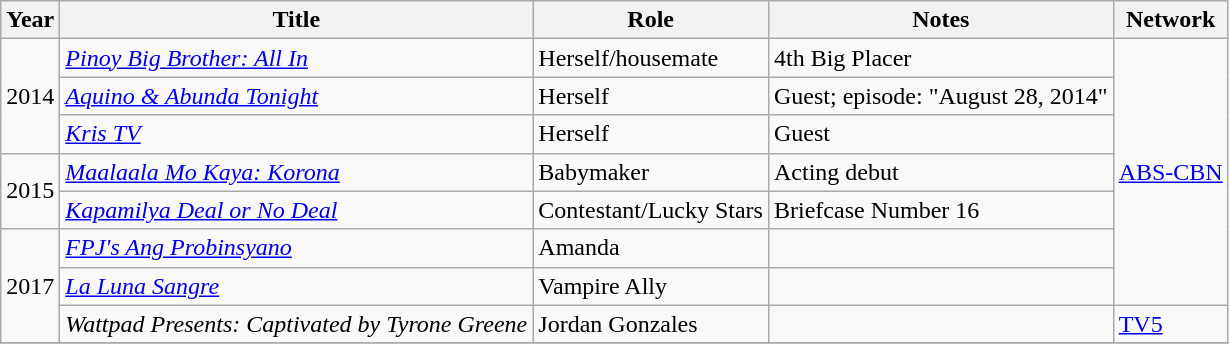<table class="wikitable sortable">
<tr>
<th>Year</th>
<th>Title</th>
<th>Role</th>
<th>Notes</th>
<th>Network</th>
</tr>
<tr>
<td rowspan="3">2014</td>
<td><em><a href='#'>Pinoy Big Brother: All In</a></em></td>
<td>Herself/housemate</td>
<td>4th Big Placer</td>
<td rowspan=7><a href='#'>ABS-CBN</a></td>
</tr>
<tr>
<td><em><a href='#'>Aquino & Abunda Tonight</a></em></td>
<td>Herself</td>
<td>Guest; episode: "August 28, 2014"</td>
</tr>
<tr>
<td><em><a href='#'>Kris TV</a></em></td>
<td>Herself</td>
<td>Guest</td>
</tr>
<tr>
<td rowspan="2">2015</td>
<td><em><a href='#'>Maalaala Mo Kaya: Korona</a></em></td>
<td>Babymaker</td>
<td>Acting debut</td>
</tr>
<tr>
<td><em><a href='#'>Kapamilya Deal or No Deal</a></em></td>
<td>Contestant/Lucky Stars</td>
<td>Briefcase Number 16</td>
</tr>
<tr>
<td rowspan="3">2017</td>
<td><em><a href='#'>FPJ's Ang Probinsyano</a></em></td>
<td>Amanda</td>
<td></td>
</tr>
<tr>
<td><em><a href='#'>La Luna Sangre</a></em></td>
<td>Vampire Ally</td>
</tr>
<tr>
<td><em>Wattpad Presents: Captivated by Tyrone Greene</em></td>
<td>Jordan Gonzales</td>
<td></td>
<td><a href='#'>TV5</a></td>
</tr>
<tr>
</tr>
</table>
